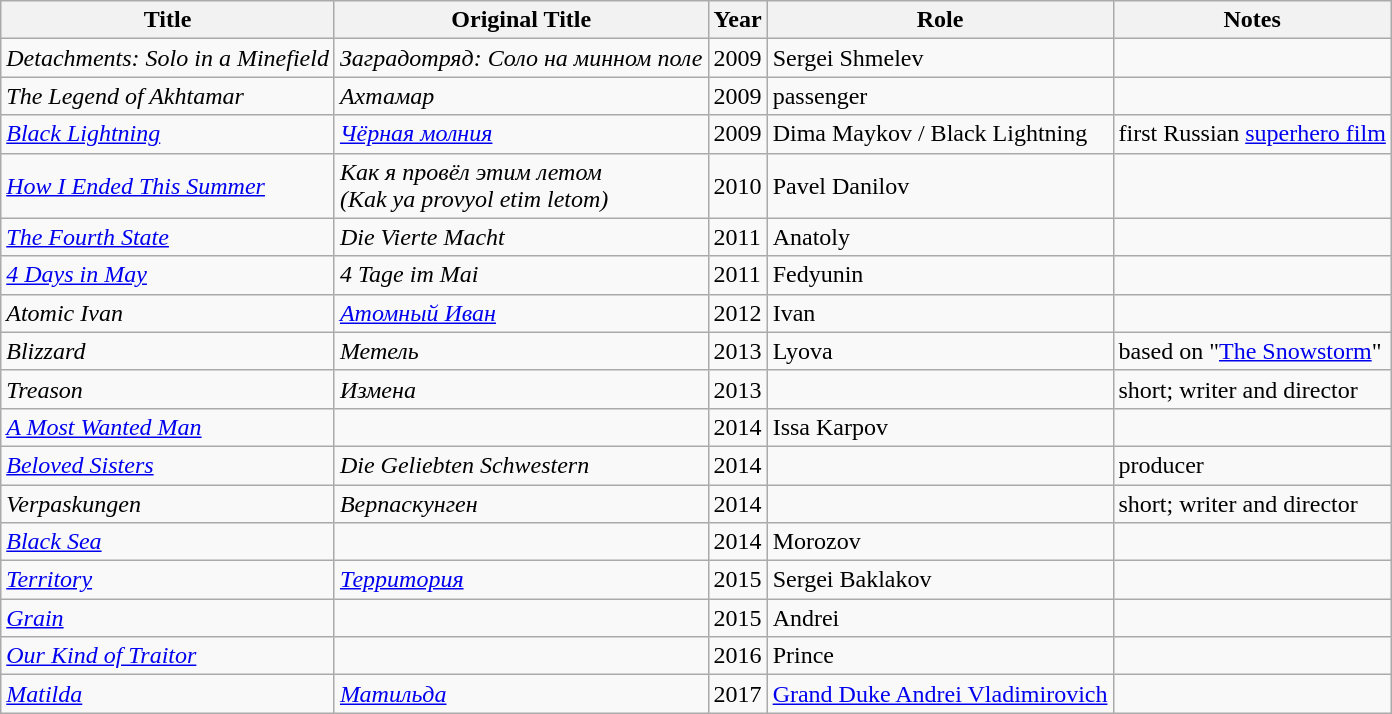<table class="wikitable sortable">
<tr>
<th>Title</th>
<th>Original Title</th>
<th>Year</th>
<th>Role</th>
<th>Notes</th>
</tr>
<tr>
<td><em>Detachments: Solo in a Minefield</em></td>
<td><em>Заградотряд: Соло на минном поле</em></td>
<td>2009</td>
<td>Sergei Shmelev</td>
<td></td>
</tr>
<tr>
<td><em>The Legend of Akhtamar</em></td>
<td><em>Ахтамар</em></td>
<td>2009</td>
<td>passenger</td>
<td></td>
</tr>
<tr>
<td><em><a href='#'>Black Lightning</a></em></td>
<td><em><a href='#'>Чёрная молния</a></em></td>
<td>2009</td>
<td>Dima Maykov / Black Lightning</td>
<td>first Russian <a href='#'>superhero film</a></td>
</tr>
<tr>
<td><em><a href='#'>How I Ended This Summer</a></em></td>
<td><em>Как я провёл этим летом<br>(Kak ya provyol etim letom)</em></td>
<td>2010</td>
<td>Pavel Danilov</td>
<td></td>
</tr>
<tr>
<td><em><a href='#'>The Fourth State</a></em></td>
<td><em>Die Vierte Macht</em></td>
<td>2011</td>
<td>Anatoly</td>
<td></td>
</tr>
<tr>
<td><em><a href='#'>4 Days in May</a></em></td>
<td><em>4 Tage im Mai</em></td>
<td>2011</td>
<td>Fedyunin</td>
<td></td>
</tr>
<tr>
<td><em>Atomic Ivan</em></td>
<td><em><a href='#'>Атомный Иван</a></em></td>
<td>2012</td>
<td>Ivan</td>
<td></td>
</tr>
<tr>
<td><em>Blizzard</em></td>
<td><em>Метель</em></td>
<td>2013</td>
<td>Lyova</td>
<td>based on "<a href='#'>The Snowstorm</a>"</td>
</tr>
<tr>
<td><em> Treason</em></td>
<td><em>Измена</em></td>
<td>2013</td>
<td></td>
<td>short; writer and director</td>
</tr>
<tr>
<td><em><a href='#'>A Most Wanted Man</a></em></td>
<td></td>
<td>2014</td>
<td>Issa Karpov</td>
<td></td>
</tr>
<tr>
<td><em><a href='#'>Beloved Sisters</a></em></td>
<td><em>Die Geliebten Schwestern</em></td>
<td>2014</td>
<td></td>
<td>producer</td>
</tr>
<tr>
<td><em>Verpaskungen</em></td>
<td><em>Верпаскунген</em></td>
<td>2014</td>
<td></td>
<td>short; writer and director</td>
</tr>
<tr>
<td><em><a href='#'>Black Sea</a></em></td>
<td></td>
<td>2014</td>
<td>Morozov</td>
<td></td>
</tr>
<tr>
<td><em><a href='#'>Territory</a></em></td>
<td><em><a href='#'>Территория</a></em></td>
<td>2015</td>
<td>Sergei Baklakov</td>
<td></td>
</tr>
<tr>
<td><em><a href='#'>Grain</a></em></td>
<td></td>
<td>2015</td>
<td>Andrei</td>
<td></td>
</tr>
<tr>
<td><em><a href='#'>Our Kind of Traitor</a></em></td>
<td></td>
<td>2016</td>
<td>Prince</td>
<td></td>
</tr>
<tr>
<td><em><a href='#'>Matilda</a></em></td>
<td><em><a href='#'>Матильда</a></em></td>
<td>2017</td>
<td><a href='#'>Grand Duke Andrei Vladimirovich</a></td>
<td></td>
</tr>
</table>
